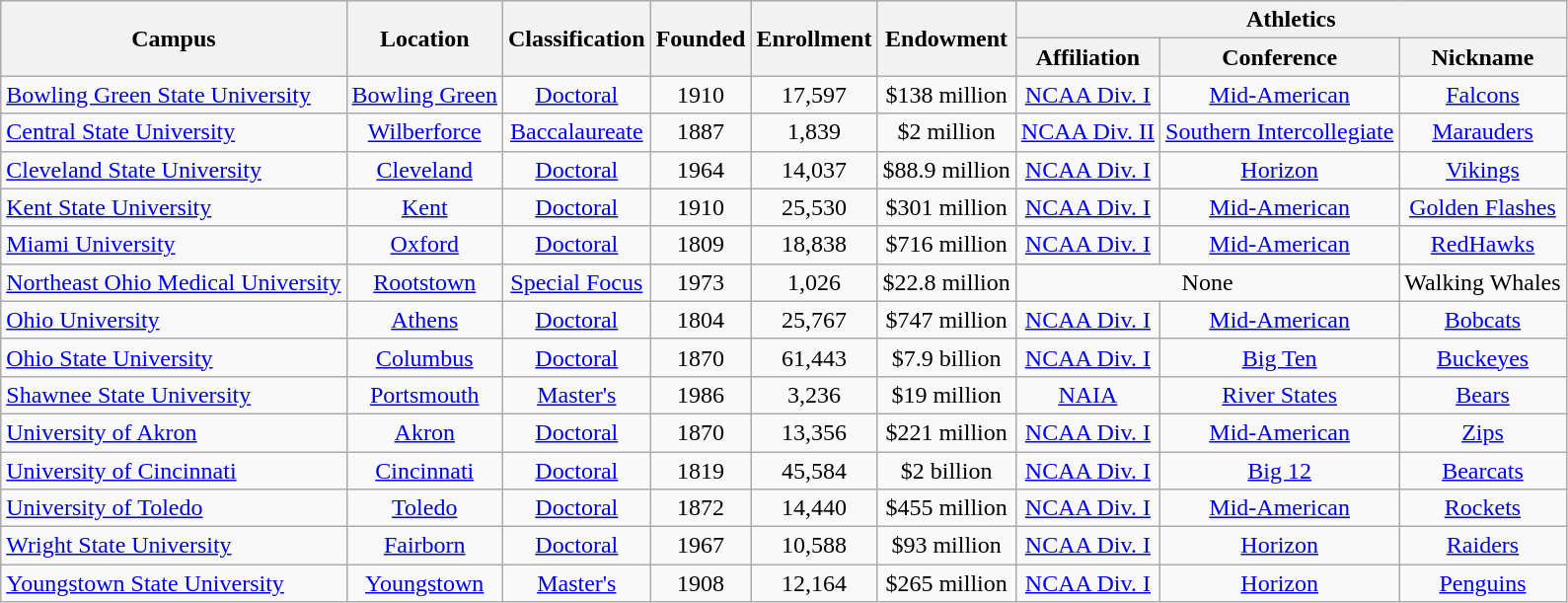<table class="wikitable sortable" style="text-align:center;">
<tr>
<th rowspan="2">Campus</th>
<th rowspan="2">Location</th>
<th rowspan="2">Classification</th>
<th rowspan="2">Founded</th>
<th rowspan="2">Enrollment</th>
<th rowspan="2" data-sort-type="number">Endowment</th>
<th colspan="3">Athletics</th>
</tr>
<tr>
<th>Affiliation</th>
<th>Conference</th>
<th>Nickname</th>
</tr>
<tr>
<td align="left"><a href='#'>Bowling Green State University</a></td>
<td><a href='#'>Bowling Green</a></td>
<td><a href='#'>Doctoral</a></td>
<td>1910</td>
<td>17,597</td>
<td data-sort-value="138">$138 million</td>
<td><a href='#'>NCAA Div. I</a></td>
<td><a href='#'>Mid-American</a></td>
<td><a href='#'>Falcons</a><br> </td>
</tr>
<tr>
<td align="left"><a href='#'>Central State University</a></td>
<td><a href='#'>Wilberforce</a></td>
<td><a href='#'>Baccalaureate</a></td>
<td>1887</td>
<td>1,839</td>
<td data-sort-value="2">$2 million</td>
<td><a href='#'>NCAA Div. II</a></td>
<td><a href='#'>Southern Intercollegiate</a></td>
<td><a href='#'>Marauders</a><br> </td>
</tr>
<tr>
<td align="left"><a href='#'>Cleveland State University</a></td>
<td><a href='#'>Cleveland</a></td>
<td><a href='#'>Doctoral</a></td>
<td>1964</td>
<td>14,037</td>
<td data-sort-value="88.9">$88.9 million</td>
<td><a href='#'>NCAA Div. I</a></td>
<td><a href='#'>Horizon</a></td>
<td><a href='#'>Vikings</a><br> </td>
</tr>
<tr>
<td align="left"><a href='#'>Kent State University</a></td>
<td><a href='#'>Kent</a></td>
<td><a href='#'>Doctoral</a></td>
<td>1910</td>
<td>25,530</td>
<td data-sort-value="301">$301 million</td>
<td><a href='#'>NCAA Div. I</a></td>
<td><a href='#'>Mid-American</a></td>
<td><a href='#'>Golden Flashes</a><br> </td>
</tr>
<tr>
<td align="left"><a href='#'>Miami University</a></td>
<td><a href='#'>Oxford</a></td>
<td><a href='#'>Doctoral</a></td>
<td>1809</td>
<td>18,838</td>
<td data-sort-value="716">$716 million</td>
<td><a href='#'>NCAA Div. I</a></td>
<td><a href='#'>Mid-American</a></td>
<td><a href='#'>RedHawks</a><br> </td>
</tr>
<tr>
<td align="left"><a href='#'>Northeast Ohio Medical University</a></td>
<td><a href='#'>Rootstown</a></td>
<td><a href='#'>Special Focus</a></td>
<td>1973</td>
<td>1,026</td>
<td data-sort-value="22">$22.8 million</td>
<td colspan="2">None</td>
<td>Walking Whales<br> </td>
</tr>
<tr>
<td align="left"><a href='#'>Ohio University</a></td>
<td><a href='#'>Athens</a></td>
<td><a href='#'>Doctoral</a></td>
<td>1804</td>
<td>25,767</td>
<td data-sort-value="1200">$747 million</td>
<td><a href='#'>NCAA Div. I</a></td>
<td><a href='#'>Mid-American</a></td>
<td><a href='#'>Bobcats</a><br> </td>
</tr>
<tr>
<td align="left"><a href='#'>Ohio State University</a></td>
<td><a href='#'>Columbus</a></td>
<td><a href='#'>Doctoral</a></td>
<td>1870</td>
<td>61,443</td>
<td data-sort-value="6800">$7.9 billion</td>
<td><a href='#'>NCAA Div. I</a></td>
<td><a href='#'>Big Ten</a></td>
<td><a href='#'>Buckeyes</a><br> </td>
</tr>
<tr>
<td align="left"><a href='#'>Shawnee State University</a></td>
<td><a href='#'>Portsmouth</a></td>
<td><a href='#'>Master's</a></td>
<td>1986</td>
<td>3,236</td>
<td data-sort-value="19">$19 million</td>
<td><a href='#'>NAIA</a></td>
<td><a href='#'>River States</a></td>
<td><a href='#'>Bears</a><br> </td>
</tr>
<tr>
<td align="left"><a href='#'>University of Akron</a></td>
<td><a href='#'>Akron</a></td>
<td><a href='#'>Doctoral</a></td>
<td>1870</td>
<td>13,356</td>
<td data-sort-value="221">$221 million</td>
<td><a href='#'>NCAA Div. I</a></td>
<td><a href='#'>Mid-American</a></td>
<td><a href='#'>Zips</a><br> </td>
</tr>
<tr>
<td align="left"><a href='#'>University of Cincinnati</a></td>
<td><a href='#'>Cincinnati</a></td>
<td><a href='#'>Doctoral</a></td>
<td>1819</td>
<td>45,584</td>
<td data-sort-value="1400">$2 billion</td>
<td><a href='#'>NCAA Div. I</a></td>
<td><a href='#'>Big 12</a></td>
<td><a href='#'>Bearcats</a><br> </td>
</tr>
<tr>
<td align="left"><a href='#'>University of Toledo</a></td>
<td><a href='#'>Toledo</a></td>
<td><a href='#'>Doctoral</a></td>
<td>1872</td>
<td>14,440</td>
<td data-sort-value="455">$455 million</td>
<td><a href='#'>NCAA Div. I</a></td>
<td><a href='#'>Mid-American</a></td>
<td><a href='#'>Rockets</a><br> </td>
</tr>
<tr>
<td align="left"><a href='#'>Wright State University</a></td>
<td><a href='#'>Fairborn</a></td>
<td><a href='#'>Doctoral</a></td>
<td>1967</td>
<td>10,588</td>
<td data-sort-value="93">$93 million</td>
<td><a href='#'>NCAA Div. I</a></td>
<td><a href='#'>Horizon</a></td>
<td><a href='#'>Raiders</a><br> </td>
</tr>
<tr>
<td align="left"><a href='#'>Youngstown State University</a></td>
<td><a href='#'>Youngstown</a></td>
<td><a href='#'>Master's</a></td>
<td>1908</td>
<td>12,164</td>
<td data-sort-value="265">$265 million</td>
<td><a href='#'>NCAA Div. I</a></td>
<td><a href='#'>Horizon</a></td>
<td><a href='#'>Penguins</a><br> </td>
</tr>
</table>
